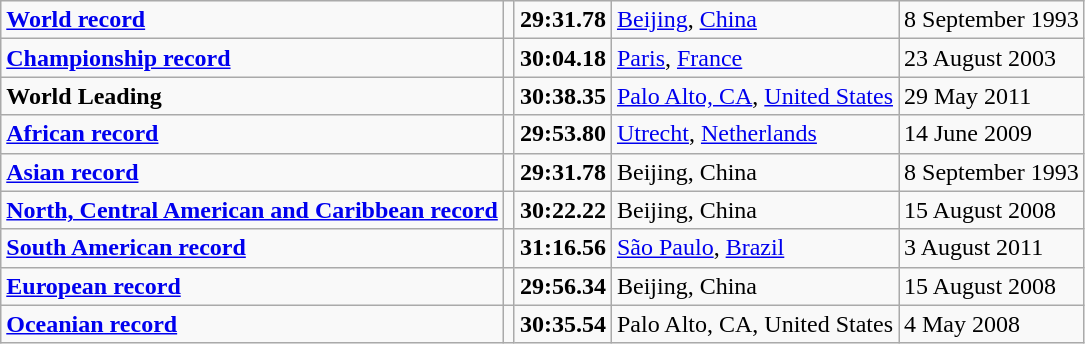<table class="wikitable">
<tr>
<td><strong><a href='#'>World record</a></strong></td>
<td></td>
<td><strong>29:31.78</strong></td>
<td><a href='#'>Beijing</a>, <a href='#'>China</a></td>
<td>8 September 1993</td>
</tr>
<tr>
<td><strong><a href='#'>Championship record</a></strong></td>
<td></td>
<td><strong>30:04.18</strong></td>
<td><a href='#'>Paris</a>, <a href='#'>France</a></td>
<td>23 August 2003</td>
</tr>
<tr>
<td><strong>World Leading</strong></td>
<td></td>
<td><strong>30:38.35</strong></td>
<td><a href='#'>Palo Alto, CA</a>, <a href='#'>United States</a></td>
<td>29 May 2011</td>
</tr>
<tr>
<td><strong><a href='#'>African record</a></strong></td>
<td></td>
<td><strong>29:53.80</strong></td>
<td><a href='#'>Utrecht</a>, <a href='#'>Netherlands</a></td>
<td>14 June 2009</td>
</tr>
<tr>
<td><strong><a href='#'>Asian record</a></strong></td>
<td></td>
<td><strong>29:31.78</strong></td>
<td>Beijing, China</td>
<td>8 September 1993</td>
</tr>
<tr>
<td><strong><a href='#'>North, Central American and Caribbean record</a></strong></td>
<td></td>
<td><strong>30:22.22</strong></td>
<td>Beijing, China</td>
<td>15 August 2008</td>
</tr>
<tr>
<td><strong><a href='#'>South American record</a></strong></td>
<td></td>
<td><strong>31:16.56</strong></td>
<td><a href='#'>São Paulo</a>, <a href='#'>Brazil</a></td>
<td>3 August 2011</td>
</tr>
<tr>
<td><strong><a href='#'>European record</a></strong></td>
<td></td>
<td><strong>29:56.34</strong></td>
<td>Beijing, China</td>
<td>15 August 2008</td>
</tr>
<tr>
<td><strong><a href='#'>Oceanian record</a></strong></td>
<td></td>
<td><strong>30:35.54</strong></td>
<td>Palo Alto, CA, United States</td>
<td>4 May 2008</td>
</tr>
</table>
